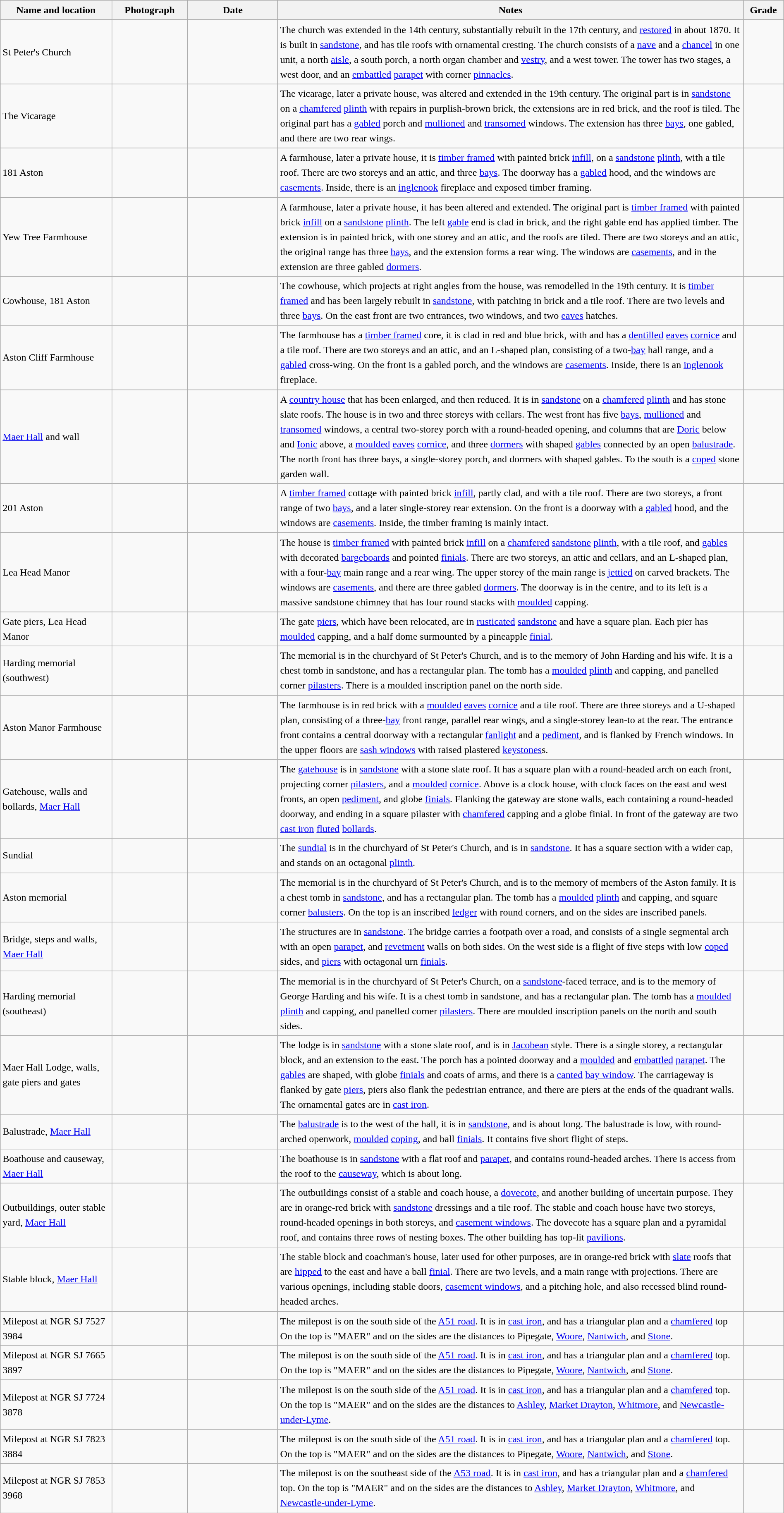<table class="wikitable sortable plainrowheaders" style="width:100%; border:0; text-align:left; line-height:150%;">
<tr>
<th scope="col"  style="width:150px">Name and location</th>
<th scope="col"  style="width:100px" class="unsortable">Photograph</th>
<th scope="col"  style="width:120px">Date</th>
<th scope="col"  style="width:650px" class="unsortable">Notes</th>
<th scope="col"  style="width:50px">Grade</th>
</tr>
<tr>
<td>St Peter's Church<br><small></small></td>
<td></td>
<td align="center"></td>
<td>The church was extended in the 14th century, substantially rebuilt in the 17th century, and <a href='#'>restored</a> in about 1870.  It is built in <a href='#'>sandstone</a>, and has tile roofs with ornamental cresting.  The church consists of a <a href='#'>nave</a> and a <a href='#'>chancel</a> in one unit, a north <a href='#'>aisle</a>, a south porch, a north organ chamber and <a href='#'>vestry</a>, and a west tower.  The tower has two stages, a west door, and an <a href='#'>embattled</a> <a href='#'>parapet</a> with corner <a href='#'>pinnacles</a>.</td>
<td align="center" ></td>
</tr>
<tr>
<td>The Vicarage<br><small></small></td>
<td></td>
<td align="center"></td>
<td>The vicarage, later a private house, was altered and extended in the 19th century.  The original part is in <a href='#'>sandstone</a> on a <a href='#'>chamfered</a> <a href='#'>plinth</a> with repairs in purplish-brown brick, the extensions are in red brick, and the roof is tiled.  The original part has a <a href='#'>gabled</a> porch and <a href='#'>mullioned</a> and <a href='#'>transomed</a> windows.  The extension has three <a href='#'>bays</a>, one gabled, and there are two rear wings.</td>
<td align="center" ></td>
</tr>
<tr>
<td>181 Aston<br><small></small></td>
<td></td>
<td align="center"></td>
<td>A farmhouse, later a private house, it is <a href='#'>timber framed</a> with painted brick <a href='#'>infill</a>, on a <a href='#'>sandstone</a> <a href='#'>plinth</a>, with a tile roof.  There are two storeys and an attic, and three <a href='#'>bays</a>.  The doorway has a <a href='#'>gabled</a> hood, and the windows are <a href='#'>casements</a>.  Inside, there is an <a href='#'>inglenook</a> fireplace and exposed timber framing.</td>
<td align="center" ></td>
</tr>
<tr>
<td>Yew Tree Farmhouse<br><small></small></td>
<td></td>
<td align="center"></td>
<td>A farmhouse, later a private house, it has been altered and extended.  The original part is <a href='#'>timber framed</a> with painted brick <a href='#'>infill</a> on a <a href='#'>sandstone</a> <a href='#'>plinth</a>.  The left <a href='#'>gable</a> end is clad in brick, and the right gable end has applied timber.  The extension is in painted brick, with one storey and an attic, and the roofs are tiled.  There are two storeys and an attic, the original range has three <a href='#'>bays</a>, and the extension forms a rear wing.  The windows are <a href='#'>casements</a>, and in the extension are three gabled <a href='#'>dormers</a>.</td>
<td align="center" ></td>
</tr>
<tr>
<td>Cowhouse, 181 Aston<br><small></small></td>
<td></td>
<td align="center"></td>
<td>The cowhouse, which projects at right angles from the house, was remodelled in the 19th century.  It is <a href='#'>timber framed</a> and has been largely rebuilt in <a href='#'>sandstone</a>, with patching in brick and a tile roof.  There are two levels and three <a href='#'>bays</a>.  On the east front are two entrances, two windows, and two <a href='#'>eaves</a> hatches.</td>
<td align="center" ></td>
</tr>
<tr>
<td>Aston Cliff Farmhouse<br><small></small></td>
<td></td>
<td align="center"></td>
<td>The farmhouse has a <a href='#'>timber framed</a> core, it is clad in red and blue brick, with and has a <a href='#'>dentilled</a> <a href='#'>eaves</a> <a href='#'>cornice</a> and a tile roof.  There are two storeys and an attic, and an L-shaped plan, consisting of a two-<a href='#'>bay</a> hall range, and a <a href='#'>gabled</a> cross-wing.  On the front is a gabled porch, and the windows are <a href='#'>casements</a>.  Inside, there is an <a href='#'>inglenook</a> fireplace.</td>
<td align="center" ></td>
</tr>
<tr>
<td><a href='#'>Maer Hall</a> and wall<br><small></small></td>
<td></td>
<td align="center"></td>
<td>A <a href='#'>country house</a> that has been enlarged, and then reduced.  It is in <a href='#'>sandstone</a> on a <a href='#'>chamfered</a> <a href='#'>plinth</a> and has stone slate roofs.  The house is in two and three storeys with cellars.  The west front has five <a href='#'>bays</a>, <a href='#'>mullioned</a> and <a href='#'>transomed</a> windows, a central two-storey porch with a round-headed opening, and columns that are <a href='#'>Doric</a> below and <a href='#'>Ionic</a> above, a <a href='#'>moulded</a> <a href='#'>eaves</a> <a href='#'>cornice</a>, and three <a href='#'>dormers</a> with shaped <a href='#'>gables</a> connected by an open <a href='#'>balustrade</a>.  The north front has three bays, a single-storey porch, and dormers with shaped gables.  To the south is a <a href='#'>coped</a> stone garden wall.</td>
<td align="center" ></td>
</tr>
<tr>
<td>201 Aston<br><small></small></td>
<td></td>
<td align="center"></td>
<td>A <a href='#'>timber framed</a> cottage with painted brick <a href='#'>infill</a>, partly clad, and with a tile roof.  There are two storeys, a front range of two <a href='#'>bays</a>, and a later single-storey rear extension.  On the front is a doorway with a <a href='#'>gabled</a> hood, and the windows are <a href='#'>casements</a>.  Inside, the timber framing is mainly intact.</td>
<td align="center" ></td>
</tr>
<tr>
<td>Lea Head Manor<br><small></small></td>
<td></td>
<td align="center"></td>
<td>The house is <a href='#'>timber framed</a> with painted brick <a href='#'>infill</a> on a <a href='#'>chamfered</a> <a href='#'>sandstone</a> <a href='#'>plinth</a>, with a tile roof, and <a href='#'>gables</a> with decorated <a href='#'>bargeboards</a> and pointed <a href='#'>finials</a>.  There are two storeys, an attic and cellars, and an L-shaped plan, with a four-<a href='#'>bay</a> main range and a rear wing.  The upper storey of the main range is <a href='#'>jettied</a> on carved brackets.  The windows are <a href='#'>casements</a>, and there are three gabled <a href='#'>dormers</a>.  The doorway is in the centre, and to its left is a massive sandstone chimney that has four round stacks with <a href='#'>moulded</a> capping.</td>
<td align="center" ></td>
</tr>
<tr>
<td>Gate piers, Lea Head Manor<br><small></small></td>
<td></td>
<td align="center"></td>
<td>The gate <a href='#'>piers</a>, which have been relocated, are in <a href='#'>rusticated</a> <a href='#'>sandstone</a> and have a square plan.  Each pier has <a href='#'>moulded</a> capping, and a half dome surmounted by a pineapple <a href='#'>finial</a>.</td>
<td align="center" ></td>
</tr>
<tr>
<td>Harding memorial (southwest)<br><small></small></td>
<td></td>
<td align="center"></td>
<td>The memorial is in the churchyard of St Peter's Church, and is to the memory of John Harding and his wife.  It is a chest tomb in sandstone, and has a rectangular plan.  The tomb has a <a href='#'>moulded</a> <a href='#'>plinth</a> and capping, and panelled corner <a href='#'>pilasters</a>.  There is a moulded inscription panel on the north side.</td>
<td align="center" ></td>
</tr>
<tr>
<td>Aston Manor Farmhouse<br><small></small></td>
<td></td>
<td align="center"></td>
<td>The farmhouse is in red brick with a <a href='#'>moulded</a> <a href='#'>eaves</a> <a href='#'>cornice</a> and a tile roof.  There are three storeys and a U-shaped plan, consisting of a three-<a href='#'>bay</a> front range, parallel rear wings, and a single-storey lean-to at the rear.  The entrance front contains a central doorway with a rectangular <a href='#'>fanlight</a> and a <a href='#'>pediment</a>, and is flanked by French windows.  In the upper floors are <a href='#'>sash windows</a> with raised plastered <a href='#'>keystones</a>s.</td>
<td align="center" ></td>
</tr>
<tr>
<td>Gatehouse, walls and bollards, <a href='#'>Maer Hall</a><br><small></small></td>
<td></td>
<td align="center"></td>
<td>The <a href='#'>gatehouse</a> is in <a href='#'>sandstone</a> with a stone slate roof.  It has a square plan with a round-headed arch on each front, projecting corner <a href='#'>pilasters</a>, and a <a href='#'>moulded</a> <a href='#'>cornice</a>.  Above is a clock house, with clock faces on the east and west fronts, an open <a href='#'>pediment</a>, and globe <a href='#'>finials</a>.  Flanking the gateway are stone walls, each containing a round-headed doorway, and ending in a square pilaster with <a href='#'>chamfered</a> capping and a globe finial.  In front of the gateway are two <a href='#'>cast iron</a> <a href='#'>fluted</a> <a href='#'>bollards</a>.</td>
<td align="center" ></td>
</tr>
<tr>
<td>Sundial<br><small></small></td>
<td></td>
<td align="center"></td>
<td>The <a href='#'>sundial</a> is in the churchyard of St Peter's Church, and is in <a href='#'>sandstone</a>.  It has a square section with a wider cap, and stands on an octagonal <a href='#'>plinth</a>.</td>
<td align="center" ></td>
</tr>
<tr>
<td>Aston memorial<br><small></small></td>
<td></td>
<td align="center"></td>
<td>The memorial is in the churchyard of St Peter's Church, and is to the memory of members of the Aston family.  It is a chest tomb in <a href='#'>sandstone</a>, and has a rectangular plan.  The tomb has a <a href='#'>moulded</a> <a href='#'>plinth</a> and capping, and square corner <a href='#'>balusters</a>.  On the top is an inscribed <a href='#'>ledger</a> with round corners, and on the sides are inscribed panels.</td>
<td align="center" ></td>
</tr>
<tr>
<td>Bridge, steps and walls,<br><a href='#'>Maer Hall</a><br><small></small></td>
<td></td>
<td align="center"></td>
<td>The structures are in <a href='#'>sandstone</a>.  The bridge carries a footpath over a road, and consists of a single segmental arch with an open <a href='#'>parapet</a>, and <a href='#'>revetment</a> walls on both sides.  On the west side is a flight of five steps with low <a href='#'>coped</a> sides, and <a href='#'>piers</a> with octagonal urn <a href='#'>finials</a>.</td>
<td align="center" ></td>
</tr>
<tr>
<td>Harding memorial (southeast)<br><small></small></td>
<td></td>
<td align="center"></td>
<td>The memorial is in the churchyard of St Peter's Church, on a <a href='#'>sandstone</a>-faced terrace, and is to the memory of George Harding and his wife.  It is a chest tomb in sandstone, and has a rectangular plan.  The tomb has a <a href='#'>moulded</a> <a href='#'>plinth</a> and capping, and panelled corner <a href='#'>pilasters</a>.  There are moulded inscription panels on the north and south sides.</td>
<td align="center" ></td>
</tr>
<tr>
<td>Maer Hall Lodge, walls, gate piers and gates<br><small></small></td>
<td></td>
<td align="center"></td>
<td>The lodge is in <a href='#'>sandstone</a> with a stone slate roof, and is in <a href='#'>Jacobean</a> style.  There is a single storey, a rectangular block, and an extension to the east.  The porch has a pointed doorway and a <a href='#'>moulded</a> and <a href='#'>embattled</a> <a href='#'>parapet</a>.  The <a href='#'>gables</a> are shaped, with globe <a href='#'>finials</a> and coats of arms, and there is a <a href='#'>canted</a> <a href='#'>bay window</a>.  The carriageway is flanked by gate <a href='#'>piers</a>, piers also flank the pedestrian entrance, and there are piers at the ends of the quadrant walls.  The ornamental gates are in <a href='#'>cast iron</a>.</td>
<td align="center" ></td>
</tr>
<tr>
<td>Balustrade, <a href='#'>Maer Hall</a><br><small></small></td>
<td></td>
<td align="center"></td>
<td>The <a href='#'>balustrade</a> is to the west of the hall, it is in <a href='#'>sandstone</a>, and is about  long.  The balustrade is low, with round-arched openwork, <a href='#'>moulded</a> <a href='#'>coping</a>, and ball <a href='#'>finials</a>.  It contains five short flight of steps.</td>
<td align="center" ></td>
</tr>
<tr>
<td>Boathouse and causeway, <a href='#'>Maer Hall</a><br><small></small></td>
<td></td>
<td align="center"></td>
<td>The boathouse is in <a href='#'>sandstone</a> with a flat roof and <a href='#'>parapet</a>, and contains round-headed arches.  There is access from the roof to the <a href='#'>causeway</a>, which is about  long.</td>
<td align="center" ></td>
</tr>
<tr>
<td>Outbuildings, outer stable yard, <a href='#'>Maer Hall</a><br><small></small></td>
<td></td>
<td align="center"></td>
<td>The outbuildings consist of a stable and coach house, a <a href='#'>dovecote</a>, and another building of uncertain purpose.  They are in orange-red brick with <a href='#'>sandstone</a> dressings and a tile roof.  The stable and coach house have two storeys, round-headed openings in both storeys, and <a href='#'>casement windows</a>.  The dovecote has a square plan and a pyramidal roof, and contains three rows of nesting boxes.  The other building has top-lit <a href='#'>pavilions</a>.</td>
<td align="center" ></td>
</tr>
<tr>
<td>Stable block, <a href='#'>Maer Hall</a><br><small></small></td>
<td></td>
<td align="center"></td>
<td>The stable block and coachman's house, later used for other purposes, are in orange-red brick with <a href='#'>slate</a> roofs that are <a href='#'>hipped</a> to the east and have a ball <a href='#'>finial</a>.  There are two levels, and a main range with projections.  There are various openings, including stable doors, <a href='#'>casement windows</a>, and a pitching hole, and also recessed blind round-headed arches.</td>
<td align="center" ></td>
</tr>
<tr>
<td>Milepost at NGR SJ 7527 3984<br><small></small></td>
<td></td>
<td align="center"></td>
<td>The milepost is on the south side of the <a href='#'>A51 road</a>.  It is in <a href='#'>cast iron</a>, and has a triangular plan and a <a href='#'>chamfered</a> top  On the top is "MAER" and on the sides are the distances to Pipegate, <a href='#'>Woore</a>, <a href='#'>Nantwich</a>, and <a href='#'>Stone</a>.</td>
<td align="center" ></td>
</tr>
<tr>
<td>Milepost at NGR SJ 7665 3897<br><small></small></td>
<td></td>
<td align="center"></td>
<td>The milepost is on the south side of the <a href='#'>A51 road</a>.  It is in <a href='#'>cast iron</a>, and has a triangular plan and a <a href='#'>chamfered</a> top.   On the top is "MAER" and on the sides are the distances to Pipegate, <a href='#'>Woore</a>, <a href='#'>Nantwich</a>, and <a href='#'>Stone</a>.</td>
<td align="center" ></td>
</tr>
<tr>
<td>Milepost at NGR SJ 7724 3878<br><small></small></td>
<td></td>
<td align="center"></td>
<td>The milepost is on the south side of the <a href='#'>A51 road</a>.  It is in <a href='#'>cast iron</a>, and has a triangular plan and a <a href='#'>chamfered</a> top.   On the top is "MAER" and on the sides are the distances to <a href='#'>Ashley</a>, <a href='#'>Market Drayton</a>, <a href='#'>Whitmore</a>, and <a href='#'>Newcastle-under-Lyme</a>.</td>
<td align="center" ></td>
</tr>
<tr>
<td>Milepost at NGR SJ 7823 3884<br><small></small></td>
<td></td>
<td align="center"></td>
<td>The milepost is on the south side of the <a href='#'>A51 road</a>.  It is in <a href='#'>cast iron</a>, and has a triangular plan and a <a href='#'>chamfered</a> top.  On the top is "MAER" and on the sides are the distances to Pipegate, <a href='#'>Woore</a>, <a href='#'>Nantwich</a>, and <a href='#'>Stone</a>.</td>
<td align="center" ></td>
</tr>
<tr>
<td>Milepost at NGR SJ 7853 3968<br><small></small></td>
<td></td>
<td align="center"></td>
<td>The milepost is on the southeast side of the <a href='#'>A53 road</a>.  It is in <a href='#'>cast iron</a>, and has a triangular plan and a <a href='#'>chamfered</a> top.  On the top is "MAER" and on the sides are the distances to <a href='#'>Ashley</a>, <a href='#'>Market Drayton</a>, <a href='#'>Whitmore</a>, and <a href='#'>Newcastle-under-Lyme</a>.</td>
<td align="center" ></td>
</tr>
<tr>
</tr>
</table>
